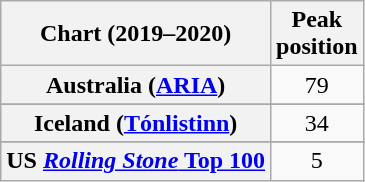<table class="wikitable sortable plainrowheaders" style="text-align:center">
<tr>
<th scope="col">Chart (2019–2020)</th>
<th scope="col">Peak<br>position</th>
</tr>
<tr>
<th scope="row">Australia (<a href='#'>ARIA</a>)</th>
<td>79</td>
</tr>
<tr>
</tr>
<tr>
</tr>
<tr>
</tr>
<tr>
</tr>
<tr>
<th scope="row">Iceland (<a href='#'>Tónlistinn</a>)</th>
<td>34</td>
</tr>
<tr>
</tr>
<tr>
</tr>
<tr>
</tr>
<tr>
</tr>
<tr>
</tr>
<tr>
</tr>
<tr>
<th scope="row">US <a href='#'><em>Rolling Stone</em> Top 100</a></th>
<td>5</td>
</tr>
</table>
